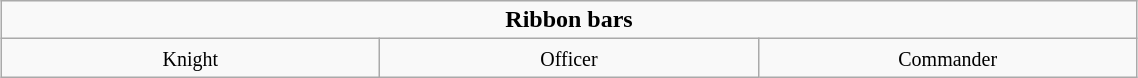<table align=center class=wikitable width=60% style="margin:1em auto;">
<tr>
<td colspan=3 style="text-align:center;"><strong>Ribbon bars</strong></td>
</tr>
<tr>
<td width=20% valign=top align=center><small>Knight</small></td>
<td width=20% valign=top align=center><small>Officer</small></td>
<td width=20% valign=top align=center><small>Commander</small></td>
</tr>
</table>
